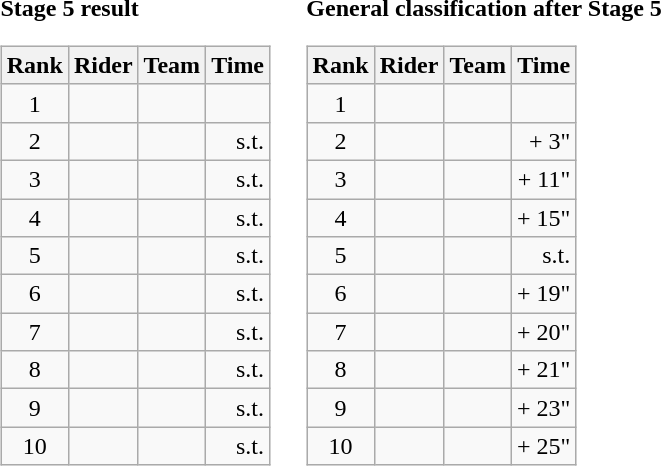<table>
<tr>
<td><strong>Stage 5 result</strong><br><table class="wikitable">
<tr>
<th scope="col">Rank</th>
<th scope="col">Rider</th>
<th scope="col">Team</th>
<th scope="col">Time</th>
</tr>
<tr>
<td style="text-align:center;">1</td>
<td></td>
<td></td>
<td style="text-align:right;"></td>
</tr>
<tr>
<td style="text-align:center;">2</td>
<td></td>
<td></td>
<td style="text-align:right;">s.t.</td>
</tr>
<tr>
<td style="text-align:center;">3</td>
<td></td>
<td></td>
<td style="text-align:right;">s.t.</td>
</tr>
<tr>
<td style="text-align:center;">4</td>
<td></td>
<td></td>
<td style="text-align:right;">s.t.</td>
</tr>
<tr>
<td style="text-align:center;">5</td>
<td></td>
<td></td>
<td style="text-align:right;">s.t.</td>
</tr>
<tr>
<td style="text-align:center;">6</td>
<td></td>
<td></td>
<td style="text-align:right;">s.t.</td>
</tr>
<tr>
<td style="text-align:center;">7</td>
<td></td>
<td></td>
<td style="text-align:right;">s.t.</td>
</tr>
<tr>
<td style="text-align:center;">8</td>
<td></td>
<td></td>
<td style="text-align:right;">s.t.</td>
</tr>
<tr>
<td style="text-align:center;">9</td>
<td></td>
<td></td>
<td style="text-align:right;">s.t.</td>
</tr>
<tr>
<td style="text-align:center;">10</td>
<td></td>
<td></td>
<td style="text-align:right;">s.t.</td>
</tr>
</table>
</td>
<td></td>
<td><strong>General classification after Stage 5</strong><br><table class="wikitable">
<tr>
<th scope="col">Rank</th>
<th scope="col">Rider</th>
<th scope="col">Team</th>
<th scope="col">Time</th>
</tr>
<tr>
<td style="text-align:center;">1</td>
<td></td>
<td></td>
<td style="text-align:right;"></td>
</tr>
<tr>
<td style="text-align:center;">2</td>
<td></td>
<td></td>
<td style="text-align:right;">+ 3"</td>
</tr>
<tr>
<td style="text-align:center;">3</td>
<td></td>
<td></td>
<td style="text-align:right;">+ 11"</td>
</tr>
<tr>
<td style="text-align:center;">4</td>
<td></td>
<td></td>
<td style="text-align:right;">+ 15"</td>
</tr>
<tr>
<td style="text-align:center;">5</td>
<td></td>
<td></td>
<td style="text-align:right;">s.t.</td>
</tr>
<tr>
<td style="text-align:center;">6</td>
<td></td>
<td></td>
<td style="text-align:right;">+ 19"</td>
</tr>
<tr>
<td style="text-align:center;">7</td>
<td></td>
<td></td>
<td style="text-align:right;">+ 20"</td>
</tr>
<tr>
<td style="text-align:center;">8</td>
<td></td>
<td></td>
<td style="text-align:right;">+ 21"</td>
</tr>
<tr>
<td style="text-align:center;">9</td>
<td></td>
<td></td>
<td style="text-align:right;">+ 23"</td>
</tr>
<tr>
<td style="text-align:center;">10</td>
<td></td>
<td></td>
<td style="text-align:right;">+ 25"</td>
</tr>
</table>
</td>
</tr>
</table>
